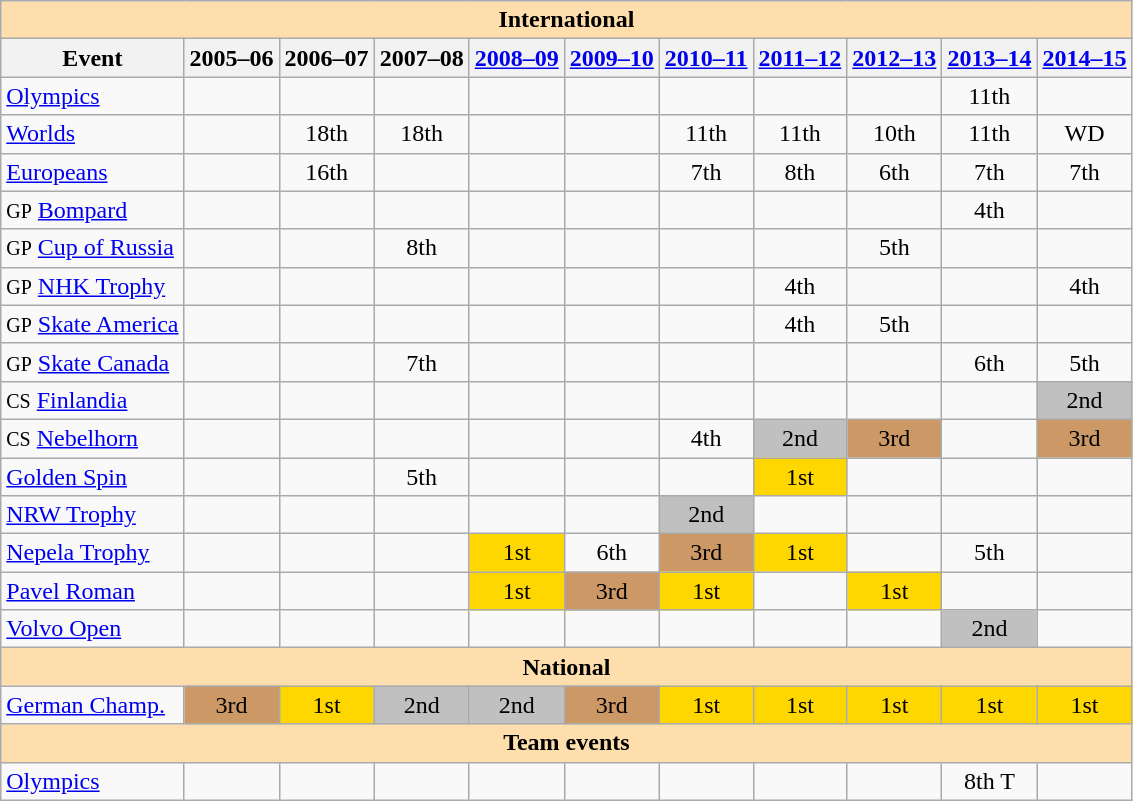<table class="wikitable" style="text-align:center">
<tr>
<th style="background-color: #ffdead; " colspan=11 align=center><strong>International</strong></th>
</tr>
<tr>
<th>Event</th>
<th>2005–06</th>
<th>2006–07</th>
<th>2007–08</th>
<th><a href='#'>2008–09</a></th>
<th><a href='#'>2009–10</a></th>
<th><a href='#'>2010–11</a></th>
<th><a href='#'>2011–12</a></th>
<th><a href='#'>2012–13</a></th>
<th><a href='#'>2013–14</a></th>
<th><a href='#'>2014–15</a></th>
</tr>
<tr>
<td align=left><a href='#'>Olympics</a></td>
<td></td>
<td></td>
<td></td>
<td></td>
<td></td>
<td></td>
<td></td>
<td></td>
<td>11th</td>
<td></td>
</tr>
<tr>
<td align=left><a href='#'>Worlds</a></td>
<td></td>
<td>18th</td>
<td>18th</td>
<td></td>
<td></td>
<td>11th</td>
<td>11th</td>
<td>10th</td>
<td>11th</td>
<td>WD</td>
</tr>
<tr>
<td align=left><a href='#'>Europeans</a></td>
<td></td>
<td>16th</td>
<td></td>
<td></td>
<td></td>
<td>7th</td>
<td>8th</td>
<td>6th</td>
<td>7th</td>
<td>7th</td>
</tr>
<tr>
<td align=left><small>GP</small> <a href='#'>Bompard</a></td>
<td></td>
<td></td>
<td></td>
<td></td>
<td></td>
<td></td>
<td></td>
<td></td>
<td>4th</td>
<td></td>
</tr>
<tr>
<td align=left><small>GP</small> <a href='#'>Cup of Russia</a></td>
<td></td>
<td></td>
<td>8th</td>
<td></td>
<td></td>
<td></td>
<td></td>
<td>5th</td>
<td></td>
<td></td>
</tr>
<tr>
<td align=left><small>GP</small> <a href='#'>NHK Trophy</a></td>
<td></td>
<td></td>
<td></td>
<td></td>
<td></td>
<td></td>
<td>4th</td>
<td></td>
<td></td>
<td>4th</td>
</tr>
<tr>
<td align=left><small>GP</small> <a href='#'>Skate America</a></td>
<td></td>
<td></td>
<td></td>
<td></td>
<td></td>
<td></td>
<td>4th</td>
<td>5th</td>
<td></td>
<td></td>
</tr>
<tr>
<td align=left><small>GP</small> <a href='#'>Skate Canada</a></td>
<td></td>
<td></td>
<td>7th</td>
<td></td>
<td></td>
<td></td>
<td></td>
<td></td>
<td>6th</td>
<td>5th</td>
</tr>
<tr>
<td align=left><small>CS</small> <a href='#'>Finlandia</a></td>
<td></td>
<td></td>
<td></td>
<td></td>
<td></td>
<td></td>
<td></td>
<td></td>
<td></td>
<td bgcolor=silver>2nd</td>
</tr>
<tr>
<td align=left><small>CS</small> <a href='#'>Nebelhorn</a></td>
<td></td>
<td></td>
<td></td>
<td></td>
<td></td>
<td>4th</td>
<td bgcolor=silver>2nd</td>
<td bgcolor=cc9966>3rd</td>
<td></td>
<td bgcolor=cc9966>3rd</td>
</tr>
<tr>
<td align=left><a href='#'>Golden Spin</a></td>
<td></td>
<td></td>
<td>5th</td>
<td></td>
<td></td>
<td></td>
<td bgcolor=gold>1st</td>
<td></td>
<td></td>
<td></td>
</tr>
<tr>
<td align=left><a href='#'>NRW Trophy</a></td>
<td></td>
<td></td>
<td></td>
<td></td>
<td></td>
<td bgcolor=silver>2nd</td>
<td></td>
<td></td>
<td></td>
<td></td>
</tr>
<tr>
<td align=left><a href='#'>Nepela Trophy</a></td>
<td></td>
<td></td>
<td></td>
<td bgcolor=gold>1st</td>
<td>6th</td>
<td bgcolor=cc9966>3rd</td>
<td bgcolor=gold>1st</td>
<td></td>
<td>5th</td>
<td></td>
</tr>
<tr>
<td align=left><a href='#'>Pavel Roman</a></td>
<td></td>
<td></td>
<td></td>
<td bgcolor=gold>1st</td>
<td bgcolor=cc9966>3rd</td>
<td bgcolor=gold>1st</td>
<td></td>
<td bgcolor=gold>1st</td>
<td></td>
<td></td>
</tr>
<tr>
<td align=left><a href='#'>Volvo Open</a></td>
<td></td>
<td></td>
<td></td>
<td></td>
<td></td>
<td></td>
<td></td>
<td></td>
<td bgcolor=silver>2nd</td>
<td></td>
</tr>
<tr>
<th style="background-color: #ffdead; " colspan=11 align=center><strong>National</strong></th>
</tr>
<tr>
<td align=left><a href='#'>German Champ.</a></td>
<td bgcolor=cc9966>3rd</td>
<td bgcolor=gold>1st</td>
<td bgcolor=silver>2nd</td>
<td bgcolor=silver>2nd</td>
<td bgcolor=cc9966>3rd</td>
<td bgcolor=gold>1st</td>
<td bgcolor=gold>1st</td>
<td bgcolor=gold>1st</td>
<td bgcolor=gold>1st</td>
<td bgcolor=gold>1st</td>
</tr>
<tr>
<th style="background-color: #ffdead; " colspan=11 align=center><strong>Team events</strong></th>
</tr>
<tr>
<td align=left><a href='#'>Olympics</a></td>
<td></td>
<td></td>
<td></td>
<td></td>
<td></td>
<td></td>
<td></td>
<td></td>
<td>8th T</td>
<td></td>
</tr>
</table>
